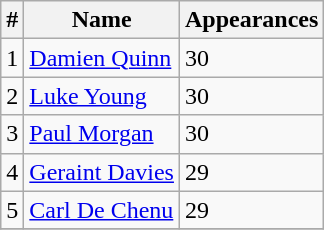<table class="wikitable" style="text-align:left;">
<tr>
<th>#</th>
<th>Name</th>
<th>Appearances</th>
</tr>
<tr>
<td>1</td>
<td><a href='#'>Damien Quinn</a></td>
<td>30</td>
</tr>
<tr>
<td>2</td>
<td><a href='#'>Luke Young</a></td>
<td>30</td>
</tr>
<tr>
<td>3</td>
<td><a href='#'>Paul Morgan</a></td>
<td>30</td>
</tr>
<tr>
<td>4</td>
<td><a href='#'>Geraint Davies</a></td>
<td>29</td>
</tr>
<tr>
<td>5</td>
<td><a href='#'>Carl De Chenu</a></td>
<td>29</td>
</tr>
<tr>
</tr>
</table>
